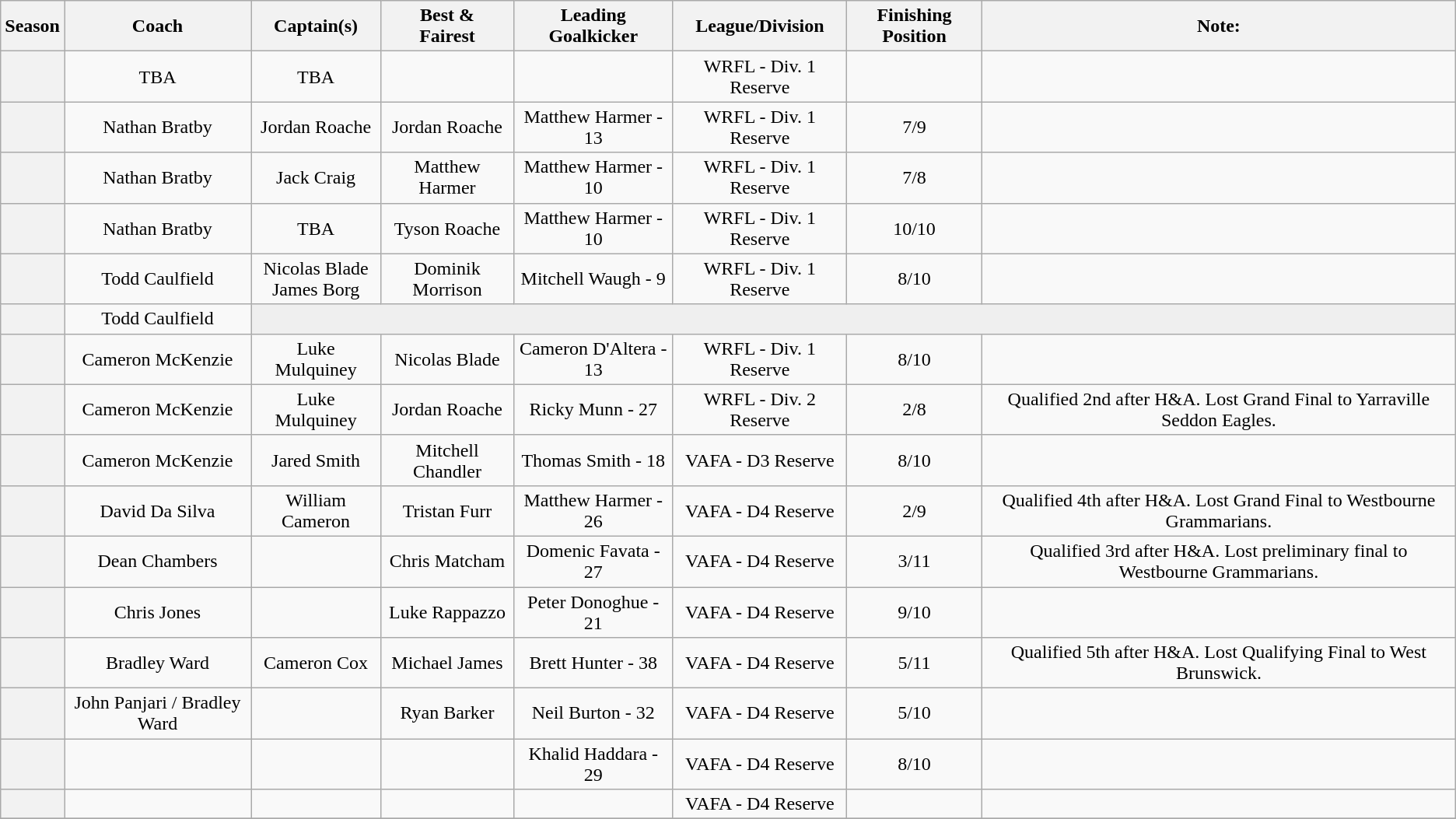<table class="wikitable plainrowheaders sortable" style="text-align:center;">
<tr>
<th scope="col">Season</th>
<th scope="col">Coach</th>
<th scope="col">Captain(s)</th>
<th scope="col">Best &<br>Fairest</th>
<th scope="col">Leading<br>Goalkicker</th>
<th scope="col">League/Division</th>
<th scope="col">Finishing Position</th>
<th scope="col">Note:</th>
</tr>
<tr>
<th scope="row"></th>
<td>TBA</td>
<td>TBA</td>
<td></td>
<td></td>
<td>WRFL - Div. 1 Reserve</td>
<td></td>
<td></td>
</tr>
<tr>
<th scope="row"></th>
<td>Nathan Bratby</td>
<td>Jordan Roache</td>
<td>Jordan Roache</td>
<td>Matthew Harmer - 13</td>
<td>WRFL - Div. 1 Reserve</td>
<td>7/9</td>
<td></td>
</tr>
<tr>
<th scope="row"></th>
<td>Nathan Bratby</td>
<td>Jack Craig</td>
<td>Matthew Harmer</td>
<td>Matthew Harmer - 10</td>
<td>WRFL - Div. 1 Reserve</td>
<td>7/8</td>
<td></td>
</tr>
<tr>
<th scope="row"></th>
<td>Nathan Bratby</td>
<td>TBA</td>
<td>Tyson Roache</td>
<td>Matthew Harmer - 10</td>
<td>WRFL - Div. 1 Reserve</td>
<td>10/10</td>
<td></td>
</tr>
<tr>
<th scope="row"></th>
<td>Todd Caulfield</td>
<td>Nicolas Blade<br>James Borg</td>
<td>Dominik Morrison</td>
<td>Mitchell Waugh - 9</td>
<td>WRFL - Div. 1 Reserve</td>
<td>8/10</td>
<td></td>
</tr>
<tr>
<th scope="row"></th>
<td>Todd Caulfield</td>
<td colspan=6 style=background:#efefef></td>
</tr>
<tr>
<th scope="row"></th>
<td>Cameron McKenzie</td>
<td>Luke Mulquiney</td>
<td>Nicolas Blade</td>
<td>Cameron D'Altera - 13</td>
<td>WRFL - Div. 1 Reserve</td>
<td>8/10</td>
<td></td>
</tr>
<tr>
<th scope="row"></th>
<td>Cameron McKenzie</td>
<td>Luke Mulquiney</td>
<td>Jordan Roache</td>
<td>Ricky Munn - 27</td>
<td>WRFL - Div. 2 Reserve</td>
<td>2/8</td>
<td>Qualified 2nd after H&A. Lost Grand Final to Yarraville Seddon Eagles.</td>
</tr>
<tr>
<th scope="row"></th>
<td>Cameron McKenzie</td>
<td>Jared Smith</td>
<td>Mitchell Chandler</td>
<td>Thomas Smith - 18</td>
<td>VAFA - D3 Reserve</td>
<td>8/10</td>
<td></td>
</tr>
<tr>
<th scope="row"></th>
<td>David Da Silva</td>
<td>William Cameron</td>
<td>Tristan Furr</td>
<td>Matthew Harmer - 26</td>
<td>VAFA - D4 Reserve</td>
<td>2/9</td>
<td>Qualified 4th after H&A. Lost Grand Final to Westbourne Grammarians.</td>
</tr>
<tr>
<th scope="row"></th>
<td>Dean Chambers</td>
<td></td>
<td>Chris Matcham</td>
<td>Domenic Favata - 27</td>
<td>VAFA - D4 Reserve</td>
<td>3/11</td>
<td>Qualified 3rd after H&A. Lost preliminary final to Westbourne Grammarians.</td>
</tr>
<tr>
<th scope="row"></th>
<td>Chris Jones</td>
<td></td>
<td>Luke Rappazzo</td>
<td>Peter Donoghue - 21</td>
<td>VAFA - D4 Reserve</td>
<td>9/10</td>
<td></td>
</tr>
<tr>
<th scope="row"></th>
<td>Bradley Ward</td>
<td>Cameron Cox</td>
<td>Michael James</td>
<td>Brett Hunter - 38</td>
<td>VAFA - D4 Reserve</td>
<td>5/11</td>
<td>Qualified 5th after H&A. Lost Qualifying Final to West Brunswick.</td>
</tr>
<tr>
<th scope="row"></th>
<td>John Panjari / Bradley Ward</td>
<td></td>
<td>Ryan Barker</td>
<td>Neil Burton - 32</td>
<td>VAFA - D4 Reserve</td>
<td>5/10</td>
<td></td>
</tr>
<tr>
<th scope="row"></th>
<td></td>
<td></td>
<td></td>
<td>Khalid Haddara - 29</td>
<td>VAFA - D4 Reserve</td>
<td>8/10</td>
<td></td>
</tr>
<tr>
<th scope="row"></th>
<td></td>
<td></td>
<td></td>
<td></td>
<td>VAFA - D4 Reserve</td>
<td></td>
<td></td>
</tr>
<tr>
</tr>
</table>
